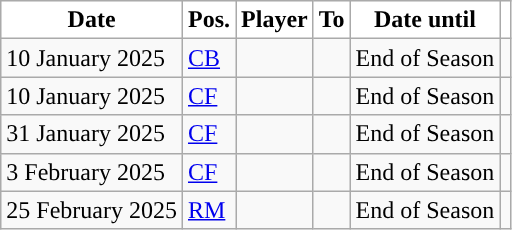<table class="wikitable plainrowheaders sortable">
<tr>
<th style="background-color:white;">Date</th>
<th style="background-color:white;">Pos.</th>
<th style="background-color:white;">Player</th>
<th style="background-color:white;">To</th>
<th style="background-color:white;">Date until</th>
<th style="background-color:white;"></th>
</tr>
<tr>
<td>10 January 2025</td>
<td><a href='#'>CB</a></td>
<td></td>
<td></td>
<td>End of Season</td>
<td></td>
</tr>
<tr>
<td>10 January 2025</td>
<td><a href='#'>CF</a></td>
<td></td>
<td></td>
<td>End of Season</td>
<td></td>
</tr>
<tr>
<td>31 January 2025</td>
<td><a href='#'>CF</a></td>
<td></td>
<td></td>
<td>End of Season</td>
<td></td>
</tr>
<tr>
<td>3 February 2025</td>
<td><a href='#'>CF</a></td>
<td></td>
<td></td>
<td>End of Season</td>
<td></td>
</tr>
<tr>
<td>25 February 2025</td>
<td><a href='#'>RM</a></td>
<td></td>
<td></td>
<td>End of Season</td>
<td></td>
</tr>
</table>
